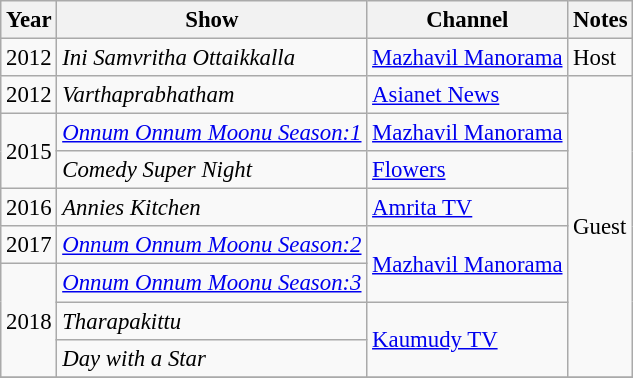<table class="wikitable" style="font-size: 95%;">
<tr>
<th>Year</th>
<th>Show</th>
<th>Channel</th>
<th>Notes</th>
</tr>
<tr>
<td>2012</td>
<td><em>Ini Samvritha Ottaikkalla</em></td>
<td><a href='#'>Mazhavil Manorama</a></td>
<td>Host</td>
</tr>
<tr>
<td>2012</td>
<td><em>Varthaprabhatham</em></td>
<td><a href='#'>Asianet News</a></td>
<td rowspan=8>Guest</td>
</tr>
<tr>
<td rowspan=2>2015</td>
<td><em><a href='#'>Onnum Onnum Moonu Season:1</a></em></td>
<td><a href='#'>Mazhavil Manorama</a></td>
</tr>
<tr>
<td><em>Comedy Super Night</em></td>
<td><a href='#'>Flowers</a></td>
</tr>
<tr>
<td>2016</td>
<td><em>Annies Kitchen</em></td>
<td><a href='#'>Amrita TV</a></td>
</tr>
<tr>
<td>2017</td>
<td><em><a href='#'>Onnum Onnum Moonu Season:2</a></em></td>
<td rowspan=2><a href='#'>Mazhavil Manorama</a></td>
</tr>
<tr>
<td rowspan=3>2018</td>
<td><em><a href='#'>Onnum Onnum Moonu Season:3</a></em></td>
</tr>
<tr>
<td><em>Tharapakittu</em></td>
<td rowspan="2"><a href='#'>Kaumudy TV</a></td>
</tr>
<tr>
<td><em>Day with a Star </em></td>
</tr>
<tr>
</tr>
</table>
